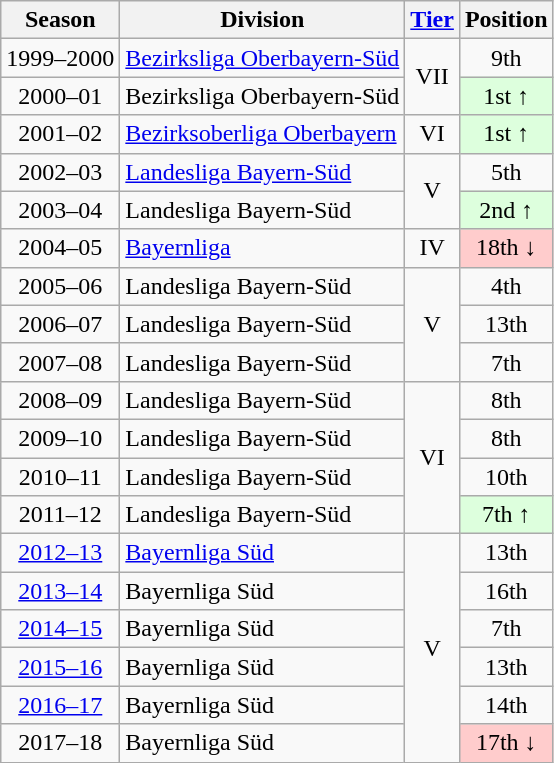<table class="wikitable">
<tr>
<th>Season</th>
<th>Division</th>
<th><a href='#'>Tier</a></th>
<th>Position</th>
</tr>
<tr align="center">
<td>1999–2000</td>
<td align="left"><a href='#'>Bezirksliga Oberbayern-Süd</a></td>
<td rowspan=2>VII</td>
<td>9th</td>
</tr>
<tr align="center">
<td>2000–01</td>
<td align="left">Bezirksliga Oberbayern-Süd</td>
<td style="background:#ddffdd">1st ↑</td>
</tr>
<tr align="center">
<td>2001–02</td>
<td align="left"><a href='#'>Bezirksoberliga Oberbayern</a></td>
<td>VI</td>
<td style="background:#ddffdd">1st ↑</td>
</tr>
<tr align="center">
<td>2002–03</td>
<td align="left"><a href='#'>Landesliga Bayern-Süd</a></td>
<td rowspan=2>V</td>
<td>5th</td>
</tr>
<tr align="center">
<td>2003–04</td>
<td align="left">Landesliga Bayern-Süd</td>
<td style="background:#ddffdd">2nd ↑</td>
</tr>
<tr align="center">
<td>2004–05</td>
<td align="left"><a href='#'>Bayernliga</a></td>
<td>IV</td>
<td style="background:#ffcccc">18th ↓</td>
</tr>
<tr align="center">
<td>2005–06</td>
<td align="left">Landesliga Bayern-Süd</td>
<td rowspan=3>V</td>
<td>4th</td>
</tr>
<tr align="center">
<td>2006–07</td>
<td align="left">Landesliga Bayern-Süd</td>
<td>13th</td>
</tr>
<tr align="center">
<td>2007–08</td>
<td align="left">Landesliga Bayern-Süd</td>
<td>7th</td>
</tr>
<tr align="center">
<td>2008–09</td>
<td align="left">Landesliga Bayern-Süd</td>
<td rowspan=4>VI</td>
<td>8th</td>
</tr>
<tr align="center">
<td>2009–10</td>
<td align="left">Landesliga Bayern-Süd</td>
<td>8th</td>
</tr>
<tr align="center">
<td>2010–11</td>
<td align="left">Landesliga Bayern-Süd</td>
<td>10th</td>
</tr>
<tr align="center">
<td>2011–12</td>
<td align="left">Landesliga Bayern-Süd</td>
<td style="background:#ddffdd">7th ↑</td>
</tr>
<tr align="center">
<td><a href='#'>2012–13</a></td>
<td align="left"><a href='#'>Bayernliga Süd</a></td>
<td rowspan=6>V</td>
<td>13th</td>
</tr>
<tr align="center">
<td><a href='#'>2013–14</a></td>
<td align="left">Bayernliga Süd</td>
<td>16th</td>
</tr>
<tr align="center">
<td><a href='#'>2014–15</a></td>
<td align="left">Bayernliga Süd</td>
<td>7th</td>
</tr>
<tr align="center">
<td><a href='#'>2015–16</a></td>
<td align="left">Bayernliga Süd</td>
<td>13th</td>
</tr>
<tr align="center">
<td><a href='#'>2016–17</a></td>
<td align="left">Bayernliga Süd</td>
<td>14th</td>
</tr>
<tr align="center">
<td>2017–18</td>
<td align="left">Bayernliga Süd</td>
<td style="background:#ffcccc">17th ↓</td>
</tr>
</table>
